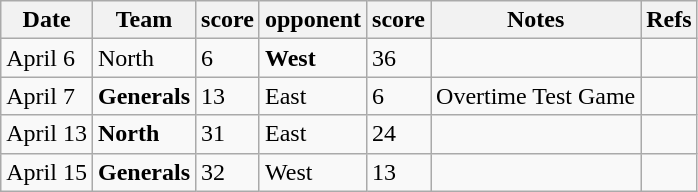<table class="wikitable sortable">
<tr>
<th>Date</th>
<th>Team</th>
<th>score</th>
<th>opponent</th>
<th>score</th>
<th>Notes</th>
<th>Refs</th>
</tr>
<tr>
<td>April 6</td>
<td>North</td>
<td>6</td>
<td><strong>West</strong></td>
<td>36</td>
<td></td>
<td></td>
</tr>
<tr>
<td>April 7</td>
<td><strong>Generals</strong></td>
<td>13</td>
<td>East</td>
<td>6</td>
<td>Overtime Test Game</td>
<td></td>
</tr>
<tr>
<td>April 13</td>
<td><strong>North</strong></td>
<td>31</td>
<td>East</td>
<td>24</td>
<td></td>
<td></td>
</tr>
<tr>
<td>April 15</td>
<td><strong>Generals</strong></td>
<td>32</td>
<td>West</td>
<td>13</td>
<td></td>
<td></td>
</tr>
</table>
